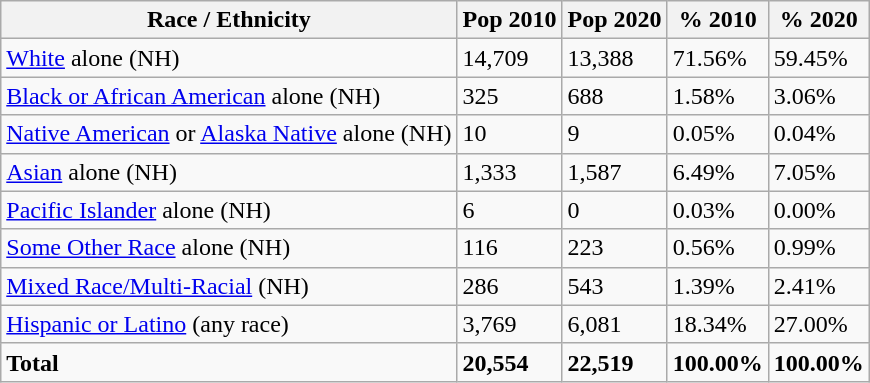<table class="wikitable">
<tr>
<th>Race / Ethnicity</th>
<th>Pop 2010</th>
<th>Pop 2020</th>
<th>% 2010</th>
<th>% 2020</th>
</tr>
<tr>
<td><a href='#'>White</a> alone (NH)</td>
<td>14,709</td>
<td>13,388</td>
<td>71.56%</td>
<td>59.45%</td>
</tr>
<tr>
<td><a href='#'>Black or African American</a> alone (NH)</td>
<td>325</td>
<td>688</td>
<td>1.58%</td>
<td>3.06%</td>
</tr>
<tr>
<td><a href='#'>Native American</a> or <a href='#'>Alaska Native</a> alone (NH)</td>
<td>10</td>
<td>9</td>
<td>0.05%</td>
<td>0.04%</td>
</tr>
<tr>
<td><a href='#'>Asian</a> alone (NH)</td>
<td>1,333</td>
<td>1,587</td>
<td>6.49%</td>
<td>7.05%</td>
</tr>
<tr>
<td><a href='#'>Pacific Islander</a> alone (NH)</td>
<td>6</td>
<td>0</td>
<td>0.03%</td>
<td>0.00%</td>
</tr>
<tr>
<td><a href='#'>Some Other Race</a> alone (NH)</td>
<td>116</td>
<td>223</td>
<td>0.56%</td>
<td>0.99%</td>
</tr>
<tr>
<td><a href='#'>Mixed Race/Multi-Racial</a> (NH)</td>
<td>286</td>
<td>543</td>
<td>1.39%</td>
<td>2.41%</td>
</tr>
<tr>
<td><a href='#'>Hispanic or Latino</a> (any race)</td>
<td>3,769</td>
<td>6,081</td>
<td>18.34%</td>
<td>27.00%</td>
</tr>
<tr>
<td><strong>Total</strong></td>
<td><strong>20,554</strong></td>
<td><strong>22,519</strong></td>
<td><strong>100.00%</strong></td>
<td><strong>100.00%</strong></td>
</tr>
</table>
